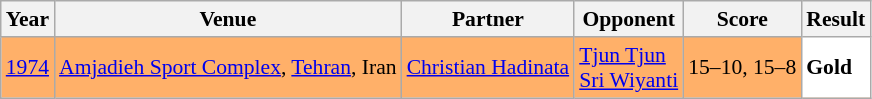<table class="sortable wikitable" style="font-size: 90%;">
<tr>
<th>Year</th>
<th>Venue</th>
<th>Partner</th>
<th>Opponent</th>
<th>Score</th>
<th>Result</th>
</tr>
<tr style="background:#FFB069">
<td align="center"><a href='#'>1974</a></td>
<td align="left"><a href='#'>Amjadieh Sport Complex</a>, <a href='#'>Tehran</a>, Iran</td>
<td align="left"> <a href='#'>Christian Hadinata</a></td>
<td align="left"> <a href='#'>Tjun Tjun</a><br> <a href='#'>Sri Wiyanti</a></td>
<td align="left">15–10, 15–8</td>
<td style="text-align:left; background:white"> <strong>Gold</strong></td>
</tr>
</table>
